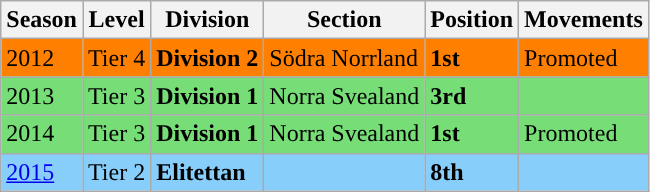<table class="wikitable">
<tr style="background:#f0f6fa;">
<th>Season</th>
<th>Level</th>
<th>Division</th>
<th>Section</th>
<th>Position</th>
<th>Movements</th>
</tr>
<tr style="background:#FF7F00;">
<td>2012</td>
<td>Tier 4</td>
<td><strong>Division 2</strong></td>
<td>Södra Norrland</td>
<td><strong>1st</strong></td>
<td>Promoted</td>
</tr>
<tr style="background:#77DD77;">
<td>2013</td>
<td>Tier 3</td>
<td><strong> Division 1</strong></td>
<td>Norra Svealand</td>
<td><strong>3rd</strong></td>
<td></td>
</tr>
<tr style="background:#77DD77;">
<td>2014</td>
<td>Tier 3</td>
<td><strong> Division 1</strong></td>
<td>Norra Svealand</td>
<td><strong>1st</strong></td>
<td>Promoted</td>
</tr>
<tr style="background:#87CEFA;">
<td><a href='#'>2015</a></td>
<td>Tier 2</td>
<td><strong> Elitettan</strong></td>
<td></td>
<td><strong>8th</strong></td>
<td></td>
</tr>
</table>
